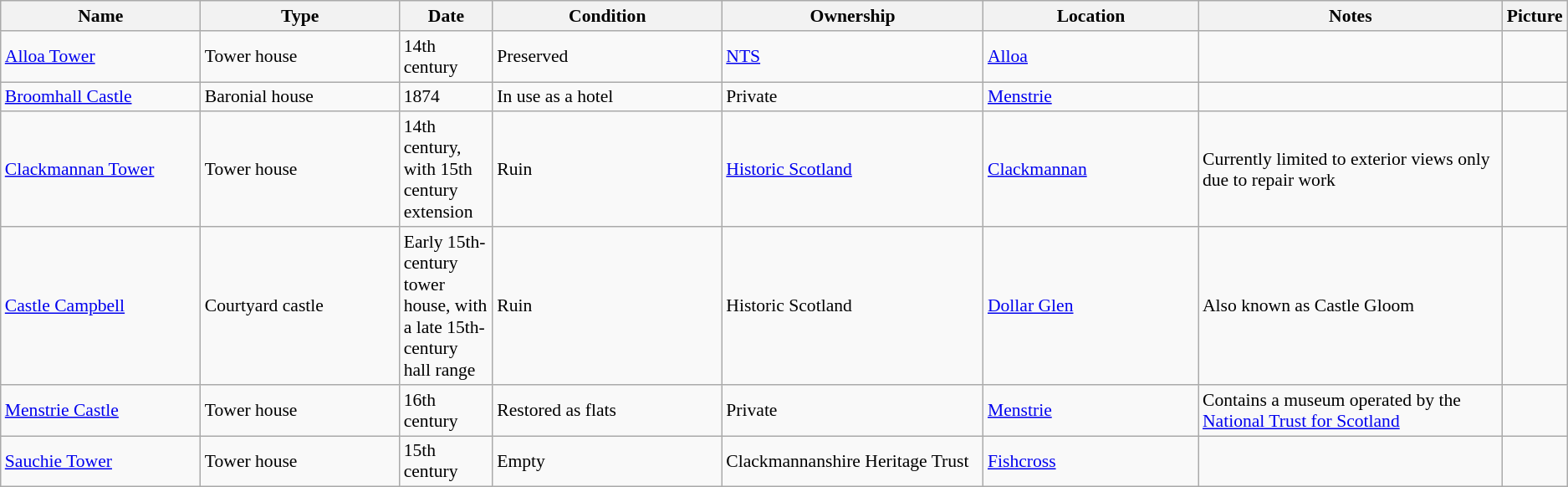<table class="wikitable sortable" style="font-size:90%">
<tr>
<th style="width:13%;">Name</th>
<th style="width:13%;">Type</th>
<th style="width:6%;">Date</th>
<th style="width:15%;">Condition</th>
<th style="width:17%;">Ownership</th>
<th style="width:14%;">Location</th>
<th style="width:20%;">Notes</th>
<th style="width:20%;">Picture</th>
</tr>
<tr>
<td><a href='#'>Alloa Tower</a></td>
<td>Tower house</td>
<td>14th century</td>
<td>Preserved</td>
<td><a href='#'>NTS</a></td>
<td><a href='#'>Alloa</a><br></td>
<td></td>
<td></td>
</tr>
<tr>
<td><a href='#'>Broomhall Castle</a></td>
<td>Baronial house</td>
<td>1874</td>
<td>In use as a hotel</td>
<td>Private</td>
<td><a href='#'>Menstrie</a><br> </td>
<td></td>
<td></td>
</tr>
<tr>
<td><a href='#'>Clackmannan Tower</a></td>
<td>Tower house</td>
<td>14th century, with 15th century extension</td>
<td>Ruin</td>
<td><a href='#'>Historic Scotland</a></td>
<td><a href='#'>Clackmannan</a><br></td>
<td>Currently limited to exterior views only due to repair work</td>
<td></td>
</tr>
<tr>
<td><a href='#'>Castle Campbell</a></td>
<td>Courtyard castle</td>
<td>Early 15th-century tower house, with a late 15th-century hall range</td>
<td>Ruin</td>
<td>Historic Scotland</td>
<td><a href='#'>Dollar Glen</a><br></td>
<td>Also known as Castle Gloom</td>
<td></td>
</tr>
<tr>
<td><a href='#'>Menstrie Castle</a></td>
<td>Tower house</td>
<td>16th century</td>
<td>Restored as flats</td>
<td>Private</td>
<td><a href='#'>Menstrie</a><br></td>
<td>Contains a museum operated by the <a href='#'>National Trust for Scotland</a></td>
<td></td>
</tr>
<tr>
<td><a href='#'>Sauchie Tower</a></td>
<td>Tower house</td>
<td>15th century</td>
<td>Empty</td>
<td>Clackmannanshire Heritage Trust</td>
<td><a href='#'>Fishcross</a><br></td>
<td></td>
<td></td>
</tr>
</table>
